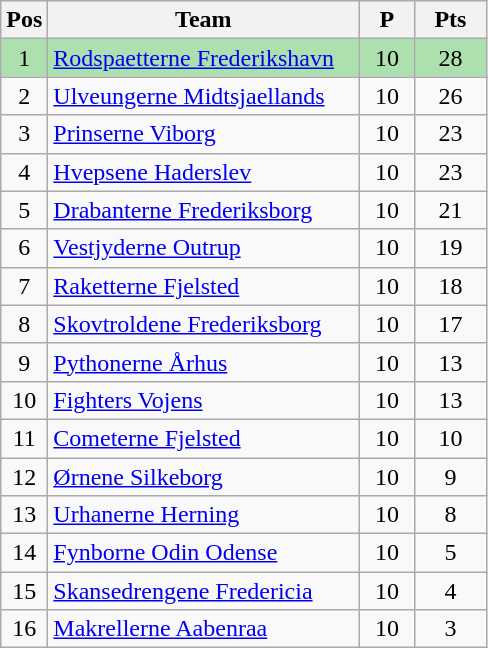<table class="wikitable" style="font-size: 100%">
<tr>
<th width=20>Pos</th>
<th width=200>Team</th>
<th width=30>P</th>
<th width=40>Pts</th>
</tr>
<tr align=center style="background:#ACE1AF;">
<td>1</td>
<td align="left"><a href='#'>Rodspaetterne Frederikshavn</a></td>
<td>10</td>
<td>28</td>
</tr>
<tr align=center>
<td>2</td>
<td align="left"><a href='#'>Ulveungerne Midtsjaellands</a></td>
<td>10</td>
<td>26</td>
</tr>
<tr align=center>
<td>3</td>
<td align="left"><a href='#'>Prinserne Viborg</a></td>
<td>10</td>
<td>23</td>
</tr>
<tr align=center>
<td>4</td>
<td align="left"><a href='#'>Hvepsene Haderslev</a></td>
<td>10</td>
<td>23</td>
</tr>
<tr align=center>
<td>5</td>
<td align="left"><a href='#'>Drabanterne Frederiksborg</a></td>
<td>10</td>
<td>21</td>
</tr>
<tr align=center>
<td>6</td>
<td align="left"><a href='#'>Vestjyderne Outrup</a></td>
<td>10</td>
<td>19</td>
</tr>
<tr align=center>
<td>7</td>
<td align="left"><a href='#'>Raketterne Fjelsted</a></td>
<td>10</td>
<td>18</td>
</tr>
<tr align=center>
<td>8</td>
<td align="left"><a href='#'>Skovtroldene Frederiksborg</a></td>
<td>10</td>
<td>17</td>
</tr>
<tr align=center>
<td>9</td>
<td align="left"><a href='#'>Pythonerne Århus</a></td>
<td>10</td>
<td>13</td>
</tr>
<tr align=center>
<td>10</td>
<td align="left"><a href='#'>Fighters Vojens</a></td>
<td>10</td>
<td>13</td>
</tr>
<tr align=center>
<td>11</td>
<td align="left"><a href='#'>Cometerne Fjelsted</a></td>
<td>10</td>
<td>10</td>
</tr>
<tr align=center>
<td>12</td>
<td align="left"><a href='#'>Ørnene Silkeborg</a></td>
<td>10</td>
<td>9</td>
</tr>
<tr align=center>
<td>13</td>
<td align="left"><a href='#'>Urhanerne Herning</a></td>
<td>10</td>
<td>8</td>
</tr>
<tr align=center>
<td>14</td>
<td align="left"><a href='#'>Fynborne Odin Odense</a></td>
<td>10</td>
<td>5</td>
</tr>
<tr align=center>
<td>15</td>
<td align="left"><a href='#'>Skansedrengene Fredericia</a></td>
<td>10</td>
<td>4</td>
</tr>
<tr align=center>
<td>16</td>
<td align="left"><a href='#'>Makrellerne Aabenraa</a></td>
<td>10</td>
<td>3</td>
</tr>
</table>
